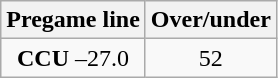<table class="wikitable">
<tr align="center">
<th style=>Pregame line</th>
<th style=>Over/under</th>
</tr>
<tr align="center">
<td><strong>CCU</strong> –27.0</td>
<td>52</td>
</tr>
</table>
